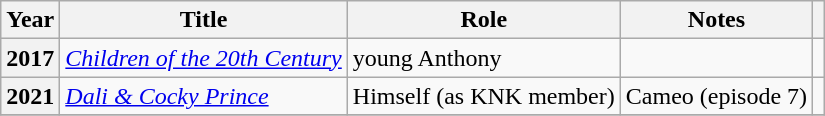<table class="wikitable sortable plainrowheaders">
<tr>
<th scope="col">Year</th>
<th scope="col">Title</th>
<th scope="col">Role</th>
<th scope="col">Notes</th>
<th scope="col" class="unsortable"></th>
</tr>
<tr>
<th scope="row">2017</th>
<td><em><a href='#'>Children of the 20th Century</a></em></td>
<td>young Anthony</td>
<td></td>
<td style="text-align:center"></td>
</tr>
<tr>
<th scope="row">2021</th>
<td><em><a href='#'>Dali & Cocky Prince</a></em></td>
<td>Himself (as KNK member)</td>
<td>Cameo (episode 7)</td>
<td style="text-align:center"></td>
</tr>
<tr>
</tr>
</table>
